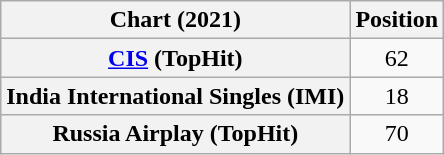<table class="wikitable sortable plainrowheaders" style="text-align:center;">
<tr>
<th scope="col">Chart (2021)</th>
<th scope="col">Position</th>
</tr>
<tr>
<th scope="row"><a href='#'>CIS</a> (TopHit)</th>
<td>62</td>
</tr>
<tr>
<th scope="row">India International Singles (IMI)</th>
<td>18</td>
</tr>
<tr>
<th scope="row">Russia Airplay (TopHit)</th>
<td>70</td>
</tr>
</table>
